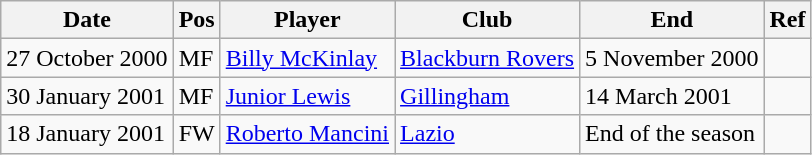<table class="wikitable" style="text-align: left">
<tr>
<th>Date</th>
<th>Pos</th>
<th>Player</th>
<th>Club</th>
<th>End</th>
<th>Ref</th>
</tr>
<tr>
<td>27 October 2000</td>
<td>MF</td>
<td> <a href='#'>Billy McKinlay</a></td>
<td><a href='#'>Blackburn Rovers</a></td>
<td>5 November 2000</td>
<td style="text-align: center"></td>
</tr>
<tr>
<td>30 January 2001</td>
<td>MF</td>
<td> <a href='#'>Junior Lewis</a></td>
<td><a href='#'>Gillingham</a></td>
<td>14 March 2001</td>
<td style="text-align: center"></td>
</tr>
<tr>
<td>18 January 2001</td>
<td>FW</td>
<td> <a href='#'>Roberto Mancini</a></td>
<td><a href='#'>Lazio</a></td>
<td>End of the season</td>
<td style="text-align: center"></td>
</tr>
</table>
